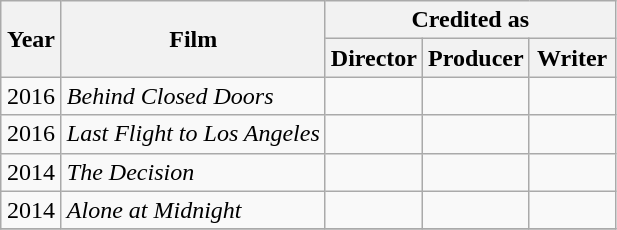<table class="wikitable" style="text-align:center;font-size:100%;">
<tr>
<th rowspan=2 style="width:33px;">Year</th>
<th rowspan=2>Film</th>
<th colspan=7>Credited as</th>
</tr>
<tr>
<th width=50>Director</th>
<th width=50>Producer</th>
<th width=50>Writer</th>
</tr>
<tr style="text-align:center;">
<td>2016</td>
<td style="text-align:left;"><em>Behind Closed Doors</em></td>
<td></td>
<td></td>
<td></td>
</tr>
<tr style="text-align:center;">
<td>2016</td>
<td style="text-align:left;"><em>Last Flight to Los Angeles</em></td>
<td></td>
<td></td>
<td></td>
</tr>
<tr style="text-align:center;">
<td>2014</td>
<td style="text-align:left;"><em>The Decision</em></td>
<td></td>
<td></td>
<td></td>
</tr>
<tr style="text-align:center;">
<td>2014</td>
<td style="text-align:left;"><em>Alone at Midnight</em></td>
<td></td>
<td></td>
<td></td>
</tr>
<tr style="text-align:center;">
</tr>
</table>
